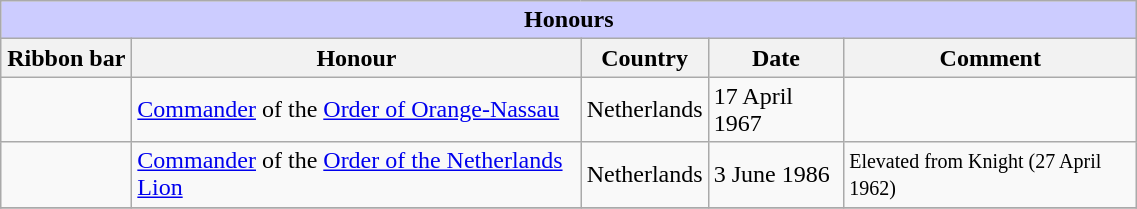<table class="wikitable" style="width:60%;">
<tr style="background:#ccf; text-align:center;">
<td colspan=5><strong>Honours</strong></td>
</tr>
<tr>
<th style="width:80px;">Ribbon bar</th>
<th>Honour</th>
<th>Country</th>
<th>Date</th>
<th>Comment</th>
</tr>
<tr>
<td></td>
<td><a href='#'>Commander</a> of the <a href='#'>Order of Orange-Nassau</a></td>
<td>Netherlands</td>
<td>17 April 1967</td>
<td></td>
</tr>
<tr>
<td></td>
<td><a href='#'>Commander</a> of the <a href='#'>Order of the Netherlands Lion</a></td>
<td>Netherlands</td>
<td>3 June 1986</td>
<td><small>Elevated from Knight (27 April 1962)</small></td>
</tr>
<tr>
</tr>
</table>
